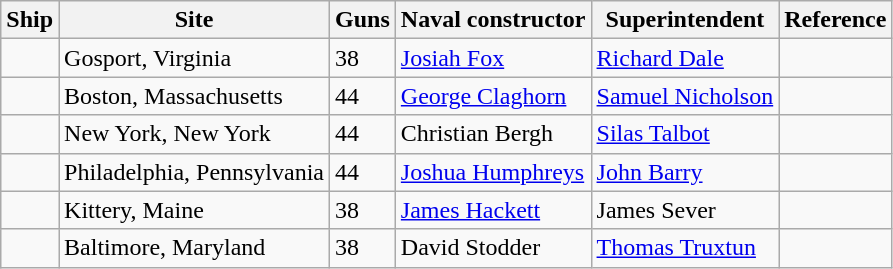<table class="wikitable nowraplinks">
<tr>
<th>Ship</th>
<th>Site</th>
<th>Guns</th>
<th>Naval constructor</th>
<th>Superintendent</th>
<th>Reference</th>
</tr>
<tr>
<td></td>
<td>Gosport, Virginia</td>
<td>38</td>
<td><a href='#'>Josiah Fox</a></td>
<td><a href='#'>Richard Dale</a></td>
<td></td>
</tr>
<tr>
<td></td>
<td>Boston, Massachusetts</td>
<td>44</td>
<td><a href='#'>George Claghorn</a></td>
<td><a href='#'>Samuel Nicholson</a></td>
<td></td>
</tr>
<tr>
<td></td>
<td>New York, New York</td>
<td>44</td>
<td>Christian Bergh</td>
<td><a href='#'>Silas Talbot</a></td>
<td></td>
</tr>
<tr>
<td></td>
<td>Philadelphia, Pennsylvania</td>
<td>44</td>
<td><a href='#'>Joshua Humphreys</a></td>
<td><a href='#'>John Barry</a></td>
<td></td>
</tr>
<tr>
<td></td>
<td>Kittery, Maine</td>
<td>38</td>
<td><a href='#'>James Hackett</a></td>
<td>James Sever</td>
<td></td>
</tr>
<tr>
<td></td>
<td>Baltimore, Maryland</td>
<td>38</td>
<td>David Stodder</td>
<td><a href='#'>Thomas Truxtun</a></td>
<td></td>
</tr>
</table>
